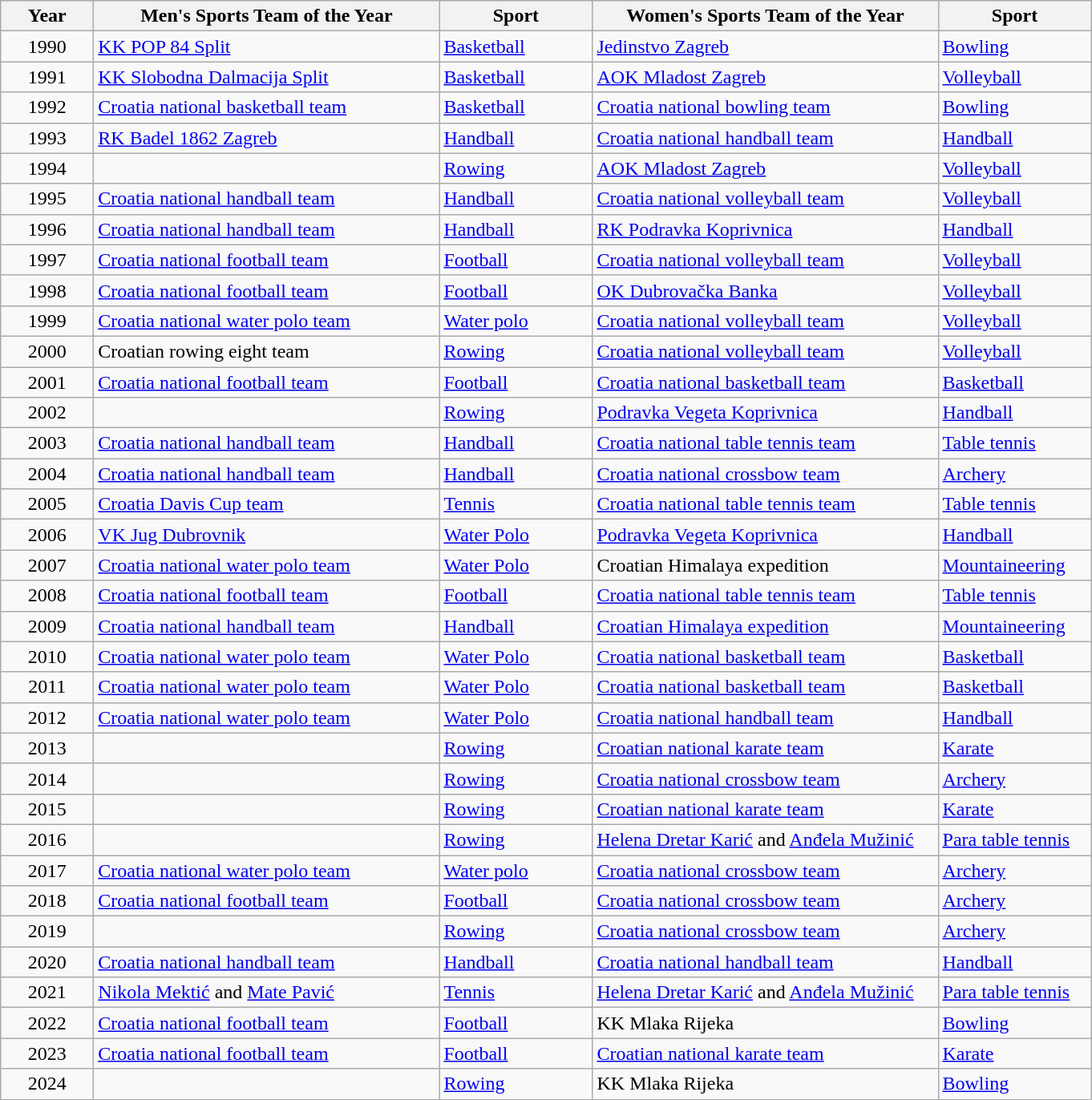<table class="wikitable sortable" style="text-align:left;">
<tr>
<th width="70"><strong>Year</strong></th>
<th width="280"><strong>Men's Sports Team of the Year</strong></th>
<th width="120"><strong>Sport</strong></th>
<th width="280"><strong>Women's Sports Team of the Year</strong></th>
<th width="120"><strong>Sport</strong></th>
</tr>
<tr>
<td style="text-align:center;">1990</td>
<td><a href='#'>KK POP 84 Split</a></td>
<td> <a href='#'>Basketball</a></td>
<td><a href='#'>Jedinstvo Zagreb</a></td>
<td><a href='#'>Bowling</a></td>
</tr>
<tr>
<td style="text-align:center;">1991</td>
<td><a href='#'>KK Slobodna Dalmacija Split</a></td>
<td> <a href='#'>Basketball</a></td>
<td><a href='#'>AOK Mladost Zagreb</a></td>
<td> <a href='#'>Volleyball</a></td>
</tr>
<tr>
<td style="text-align:center;">1992</td>
<td><a href='#'>Croatia national basketball team</a></td>
<td> <a href='#'>Basketball</a></td>
<td><a href='#'>Croatia national bowling team</a></td>
<td><a href='#'>Bowling</a></td>
</tr>
<tr>
<td style="text-align:center;">1993</td>
<td><a href='#'>RK Badel 1862 Zagreb</a></td>
<td> <a href='#'>Handball</a></td>
<td><a href='#'>Croatia national handball team</a></td>
<td> <a href='#'>Handball</a></td>
</tr>
<tr>
<td style="text-align:center;">1994</td>
<td></td>
<td> <a href='#'>Rowing</a></td>
<td><a href='#'>AOK Mladost Zagreb</a></td>
<td> <a href='#'>Volleyball</a></td>
</tr>
<tr>
<td style="text-align:center;">1995</td>
<td><a href='#'>Croatia national handball team</a></td>
<td> <a href='#'>Handball</a></td>
<td><a href='#'>Croatia national volleyball team</a></td>
<td> <a href='#'>Volleyball</a></td>
</tr>
<tr>
<td style="text-align:center;">1996</td>
<td><a href='#'>Croatia national handball team</a></td>
<td> <a href='#'>Handball</a></td>
<td><a href='#'>RK Podravka Koprivnica</a></td>
<td> <a href='#'>Handball</a></td>
</tr>
<tr>
<td style="text-align:center;">1997</td>
<td><a href='#'>Croatia national football team</a></td>
<td> <a href='#'>Football</a></td>
<td><a href='#'>Croatia national volleyball team</a></td>
<td>  <a href='#'>Volleyball</a></td>
</tr>
<tr>
<td style="text-align:center;">1998</td>
<td><a href='#'>Croatia national football team</a></td>
<td> <a href='#'>Football</a></td>
<td><a href='#'>OK Dubrovačka Banka</a></td>
<td> <a href='#'>Volleyball</a></td>
</tr>
<tr>
<td style="text-align:center;">1999</td>
<td><a href='#'>Croatia national water polo team</a></td>
<td> <a href='#'>Water polo</a></td>
<td><a href='#'>Croatia national volleyball team</a></td>
<td> <a href='#'>Volleyball</a></td>
</tr>
<tr>
<td style="text-align:center;">2000</td>
<td>Croatian rowing eight team</td>
<td> <a href='#'>Rowing</a></td>
<td><a href='#'>Croatia national volleyball team</a></td>
<td>  <a href='#'>Volleyball</a></td>
</tr>
<tr>
<td style="text-align:center;">2001</td>
<td><a href='#'>Croatia national football team</a></td>
<td> <a href='#'>Football</a></td>
<td><a href='#'>Croatia national basketball team</a></td>
<td> <a href='#'>Basketball</a></td>
</tr>
<tr>
<td style="text-align:center;">2002</td>
<td></td>
<td> <a href='#'>Rowing</a></td>
<td><a href='#'>Podravka Vegeta Koprivnica</a></td>
<td> <a href='#'>Handball</a></td>
</tr>
<tr>
<td style="text-align:center;">2003</td>
<td><a href='#'>Croatia national handball team</a></td>
<td> <a href='#'>Handball</a></td>
<td><a href='#'>Croatia national table tennis team</a></td>
<td> <a href='#'>Table tennis</a></td>
</tr>
<tr>
<td style="text-align:center;">2004</td>
<td><a href='#'>Croatia national handball team</a></td>
<td> <a href='#'>Handball</a></td>
<td><a href='#'>Croatia national crossbow team</a></td>
<td> <a href='#'>Archery</a></td>
</tr>
<tr>
<td style="text-align:center;">2005</td>
<td><a href='#'>Croatia Davis Cup team</a></td>
<td> <a href='#'>Tennis</a></td>
<td><a href='#'>Croatia national table tennis team</a></td>
<td> <a href='#'>Table tennis</a></td>
</tr>
<tr>
<td style="text-align:center;">2006</td>
<td><a href='#'>VK Jug Dubrovnik</a></td>
<td> <a href='#'>Water Polo</a></td>
<td><a href='#'>Podravka Vegeta Koprivnica</a></td>
<td> <a href='#'>Handball</a></td>
</tr>
<tr>
<td style="text-align:center;">2007</td>
<td><a href='#'>Croatia national water polo team</a></td>
<td> <a href='#'>Water Polo</a></td>
<td>Croatian Himalaya expedition</td>
<td> <a href='#'>Mountaineering</a></td>
</tr>
<tr>
<td style="text-align:center;">2008</td>
<td><a href='#'>Croatia national football team</a></td>
<td> <a href='#'>Football</a></td>
<td><a href='#'>Croatia national table tennis team</a></td>
<td> <a href='#'>Table tennis</a></td>
</tr>
<tr>
<td style="text-align:center;">2009</td>
<td><a href='#'>Croatia national handball team</a></td>
<td> <a href='#'>Handball</a></td>
<td><a href='#'>Croatian Himalaya expedition</a></td>
<td> <a href='#'>Mountaineering</a></td>
</tr>
<tr>
<td style="text-align:center;">2010</td>
<td><a href='#'>Croatia national water polo team</a></td>
<td> <a href='#'>Water Polo</a></td>
<td><a href='#'>Croatia national basketball team</a></td>
<td> <a href='#'>Basketball</a></td>
</tr>
<tr>
<td style="text-align:center;">2011</td>
<td><a href='#'>Croatia national water polo team</a></td>
<td> <a href='#'>Water Polo</a></td>
<td><a href='#'>Croatia national basketball team</a></td>
<td> <a href='#'>Basketball</a></td>
</tr>
<tr>
<td style="text-align:center;">2012</td>
<td><a href='#'>Croatia national water polo team</a></td>
<td> <a href='#'>Water Polo</a></td>
<td><a href='#'>Croatia national handball team</a></td>
<td> <a href='#'>Handball</a></td>
</tr>
<tr>
<td style="text-align:center;">2013</td>
<td></td>
<td> <a href='#'>Rowing</a></td>
<td><a href='#'>Croatian national karate team</a></td>
<td> <a href='#'>Karate</a></td>
</tr>
<tr>
<td style="text-align:center;">2014</td>
<td></td>
<td> <a href='#'>Rowing</a></td>
<td><a href='#'>Croatia national crossbow team</a></td>
<td> <a href='#'>Archery</a></td>
</tr>
<tr>
<td style="text-align:center;">2015</td>
<td></td>
<td> <a href='#'>Rowing</a></td>
<td><a href='#'>Croatian national karate team</a></td>
<td> <a href='#'>Karate</a></td>
</tr>
<tr>
<td style="text-align:center;">2016</td>
<td></td>
<td> <a href='#'>Rowing</a></td>
<td><a href='#'>Helena Dretar Karić</a> and <a href='#'>Anđela Mužinić</a></td>
<td> <a href='#'>Para table tennis</a></td>
</tr>
<tr>
<td style="text-align:center;">2017</td>
<td><a href='#'>Croatia national water polo team</a></td>
<td> <a href='#'>Water polo</a></td>
<td><a href='#'>Croatia national crossbow team</a></td>
<td> <a href='#'>Archery</a></td>
</tr>
<tr>
<td style="text-align:center;">2018</td>
<td><a href='#'>Croatia national football team</a></td>
<td> <a href='#'>Football</a></td>
<td><a href='#'>Croatia national crossbow team</a></td>
<td> <a href='#'>Archery</a></td>
</tr>
<tr>
<td style="text-align:center;">2019</td>
<td></td>
<td> <a href='#'>Rowing</a></td>
<td><a href='#'>Croatia national crossbow team</a></td>
<td> <a href='#'>Archery</a></td>
</tr>
<tr>
<td style="text-align:center;">2020</td>
<td><a href='#'>Croatia national handball team</a></td>
<td> <a href='#'>Handball</a></td>
<td><a href='#'>Croatia national handball team</a></td>
<td> <a href='#'>Handball</a></td>
</tr>
<tr>
<td style="text-align:center;">2021</td>
<td><a href='#'>Nikola Mektić</a> and <a href='#'>Mate Pavić</a></td>
<td> <a href='#'>Tennis</a></td>
<td><a href='#'>Helena Dretar Karić</a> and <a href='#'>Anđela Mužinić</a></td>
<td> <a href='#'>Para table tennis</a></td>
</tr>
<tr>
<td style="text-align:center;">2022</td>
<td><a href='#'>Croatia national football team</a></td>
<td> <a href='#'>Football</a></td>
<td>KK Mlaka Rijeka</td>
<td> <a href='#'>Bowling</a></td>
</tr>
<tr>
<td style="text-align:center;">2023</td>
<td><a href='#'>Croatia national football team</a></td>
<td> <a href='#'>Football</a></td>
<td><a href='#'>Croatian national karate team</a></td>
<td> <a href='#'>Karate</a></td>
</tr>
<tr>
<td style="text-align:center;">2024</td>
<td></td>
<td> <a href='#'>Rowing</a></td>
<td>KK Mlaka Rijeka</td>
<td> <a href='#'>Bowling</a></td>
</tr>
<tr>
</tr>
</table>
